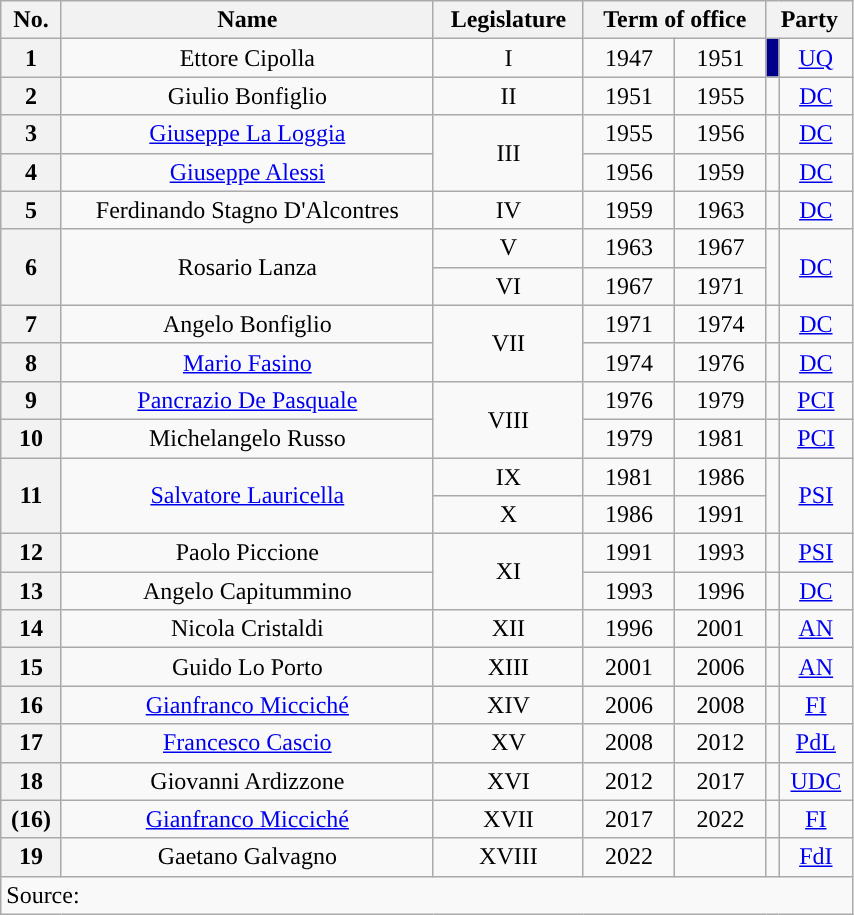<table class="wikitable" style="text-align:center; width:45%; border:1px #AAAAFF solid">
<tr>
<th>No.</th>
<th>Name</th>
<th>Legislature</th>
<th colspan=2>Term of office</th>
<th colspan=2>Party</th>
</tr>
<tr>
<th>1</th>
<td>Ettore Cipolla</td>
<td>I</td>
<td>1947</td>
<td>1951</td>
<td style="background:#00008B; "></td>
<td><a href='#'>UQ</a></td>
</tr>
<tr>
<th>2</th>
<td>Giulio Bonfiglio</td>
<td>II</td>
<td>1951</td>
<td>1955</td>
<td style="background:"></td>
<td><a href='#'>DC</a></td>
</tr>
<tr>
<th>3</th>
<td><a href='#'>Giuseppe La Loggia</a></td>
<td rowspan="2">III</td>
<td>1955</td>
<td>1956</td>
<td style="background:"></td>
<td><a href='#'>DC</a></td>
</tr>
<tr>
<th>4</th>
<td><a href='#'>Giuseppe Alessi</a></td>
<td>1956</td>
<td>1959</td>
<td style="background:"></td>
<td><a href='#'>DC</a></td>
</tr>
<tr>
<th>5</th>
<td>Ferdinando Stagno D'Alcontres</td>
<td>IV</td>
<td>1959</td>
<td>1963</td>
<td style="background:"></td>
<td><a href='#'>DC</a></td>
</tr>
<tr>
<th rowspan=2>6</th>
<td rowspan=2>Rosario Lanza</td>
<td>V</td>
<td>1963</td>
<td>1967</td>
<td rowspan=2 style="background:"></td>
<td rowspan=2><a href='#'>DC</a></td>
</tr>
<tr>
<td>VI</td>
<td>1967</td>
<td>1971</td>
</tr>
<tr>
<th>7</th>
<td>Angelo Bonfiglio</td>
<td rowspan="2">VII</td>
<td>1971</td>
<td>1974</td>
<td style="background:"></td>
<td><a href='#'>DC</a></td>
</tr>
<tr>
<th>8</th>
<td><a href='#'>Mario Fasino</a></td>
<td>1974</td>
<td>1976</td>
<td style="background:"></td>
<td><a href='#'>DC</a></td>
</tr>
<tr>
<th>9</th>
<td><a href='#'>Pancrazio De Pasquale</a></td>
<td rowspan="2">VIII</td>
<td>1976</td>
<td>1979</td>
<td style="background:"></td>
<td><a href='#'>PCI</a></td>
</tr>
<tr>
<th>10</th>
<td>Michelangelo Russo</td>
<td>1979</td>
<td>1981</td>
<td style="background:"></td>
<td><a href='#'>PCI</a></td>
</tr>
<tr>
<th rowspan=2>11</th>
<td rowspan=2><a href='#'>Salvatore Lauricella</a></td>
<td>IX</td>
<td>1981</td>
<td>1986</td>
<td rowspan=2 style="background:"></td>
<td rowspan=2><a href='#'>PSI</a></td>
</tr>
<tr>
<td>X</td>
<td>1986</td>
<td>1991</td>
</tr>
<tr>
<th>12</th>
<td>Paolo Piccione</td>
<td rowspan=2>XI</td>
<td>1991</td>
<td>1993</td>
<td style="background:"></td>
<td><a href='#'>PSI</a></td>
</tr>
<tr>
<th>13</th>
<td>Angelo Capitummino</td>
<td>1993</td>
<td>1996</td>
<td style="background:"></td>
<td><a href='#'>DC</a></td>
</tr>
<tr>
<th>14</th>
<td>Nicola Cristaldi</td>
<td>XII</td>
<td>1996</td>
<td>2001</td>
<td style="background:"></td>
<td><a href='#'>AN</a></td>
</tr>
<tr>
<th>15</th>
<td>Guido Lo Porto</td>
<td>XIII</td>
<td>2001</td>
<td>2006</td>
<td style="background:"></td>
<td><a href='#'>AN</a></td>
</tr>
<tr>
<th>16</th>
<td><a href='#'>Gianfranco Micciché</a></td>
<td>XIV</td>
<td>2006</td>
<td>2008</td>
<td style="background:"></td>
<td><a href='#'>FI</a></td>
</tr>
<tr>
<th>17</th>
<td><a href='#'>Francesco Cascio</a></td>
<td>XV</td>
<td>2008</td>
<td>2012</td>
<td style="background:"></td>
<td><a href='#'>PdL</a></td>
</tr>
<tr>
<th>18</th>
<td>Giovanni Ardizzone</td>
<td>XVI</td>
<td>2012</td>
<td>2017</td>
<td style="background:"></td>
<td><a href='#'>UDC</a></td>
</tr>
<tr>
<th>(16)</th>
<td><a href='#'>Gianfranco Micciché</a></td>
<td>XVII</td>
<td>2017</td>
<td>2022</td>
<td style="background:"></td>
<td><a href='#'>FI</a></td>
</tr>
<tr>
<th>19</th>
<td>Gaetano Galvagno</td>
<td>XVIII</td>
<td>2022</td>
<td></td>
<td style="background:"></td>
<td><a href='#'>FdI</a></td>
</tr>
<tr>
<td align="left" colspan=7>Source: </td>
</tr>
</table>
